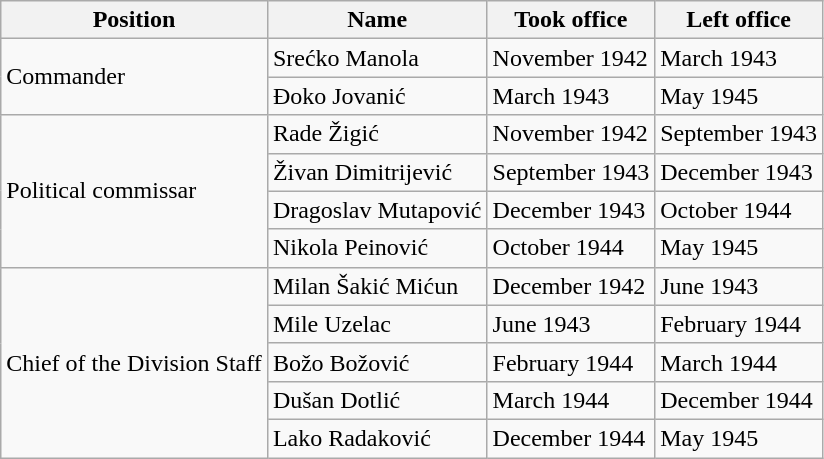<table class="wikitable">
<tr>
<th>Position</th>
<th>Name</th>
<th>Took office</th>
<th>Left office</th>
</tr>
<tr>
<td rowspan="2">Commander</td>
<td>Srećko Manola</td>
<td>November 1942</td>
<td>March 1943</td>
</tr>
<tr>
<td>Đoko Jovanić</td>
<td>March 1943</td>
<td>May 1945</td>
</tr>
<tr>
<td rowspan="4">Political commissar</td>
<td>Rade Žigić</td>
<td>November 1942</td>
<td>September 1943</td>
</tr>
<tr>
<td>Živan Dimitrijević</td>
<td>September 1943</td>
<td>December 1943</td>
</tr>
<tr>
<td>Dragoslav Mutapović</td>
<td>December 1943</td>
<td>October 1944</td>
</tr>
<tr>
<td>Nikola Peinović</td>
<td>October 1944</td>
<td>May 1945</td>
</tr>
<tr>
<td rowspan="5">Chief of the Division Staff</td>
<td>Milan Šakić Mićun</td>
<td>December 1942</td>
<td>June 1943</td>
</tr>
<tr>
<td>Mile Uzelac</td>
<td>June 1943</td>
<td>February 1944</td>
</tr>
<tr>
<td>Božo Božović</td>
<td>February 1944</td>
<td>March 1944</td>
</tr>
<tr>
<td>Dušan Dotlić</td>
<td>March 1944</td>
<td>December 1944</td>
</tr>
<tr>
<td>Lako Radaković</td>
<td>December 1944</td>
<td>May 1945</td>
</tr>
</table>
